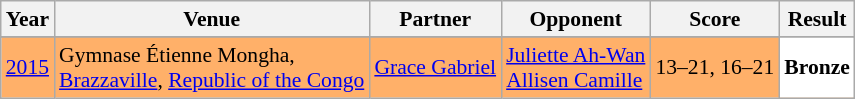<table class="sortable wikitable" style="font-size: 90%;">
<tr>
<th>Year</th>
<th>Venue</th>
<th>Partner</th>
<th>Opponent</th>
<th>Score</th>
<th>Result</th>
</tr>
<tr>
</tr>
<tr style="background:#FFB069">
<td align="center"><a href='#'>2015</a></td>
<td align="left">Gymnase Étienne Mongha,<br><a href='#'>Brazzaville</a>, <a href='#'>Republic of the Congo</a></td>
<td align="left"> <a href='#'>Grace Gabriel</a></td>
<td align="left"> <a href='#'>Juliette Ah-Wan</a><br> <a href='#'>Allisen Camille</a></td>
<td align="left">13–21, 16–21</td>
<td style="text-align:left; background:white"> <strong>Bronze</strong></td>
</tr>
</table>
